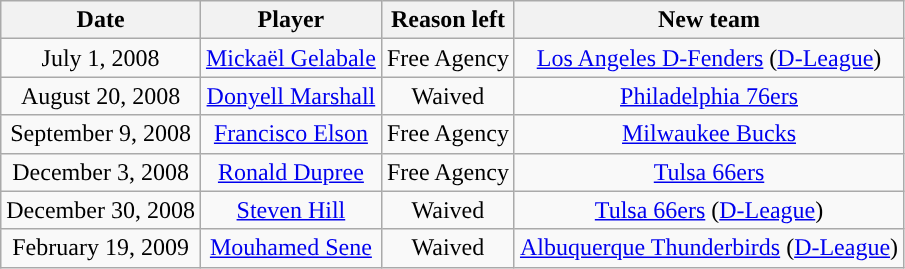<table class="wikitable sortable sortable" style="text-align: center">
<tr>
<th>Date</th>
<th>Player</th>
<th>Reason left</th>
<th>New team</th>
</tr>
<tr style="text-align: center">
<td>July 1, 2008</td>
<td><a href='#'>Mickaël Gelabale</a></td>
<td>Free Agency</td>
<td><a href='#'>Los Angeles D-Fenders</a> (<a href='#'>D-League</a>)</td>
</tr>
<tr style="text-align: center">
<td>August 20, 2008</td>
<td><a href='#'>Donyell Marshall</a></td>
<td>Waived</td>
<td><a href='#'>Philadelphia 76ers</a></td>
</tr>
<tr style="text-align: center">
<td>September 9, 2008</td>
<td><a href='#'>Francisco Elson</a></td>
<td>Free Agency</td>
<td><a href='#'>Milwaukee Bucks</a></td>
</tr>
<tr style="text-align: center">
<td>December 3, 2008</td>
<td><a href='#'>Ronald Dupree</a></td>
<td>Free Agency</td>
<td><a href='#'>Tulsa 66ers</a></td>
</tr>
<tr style="text-align: center">
<td>December 30, 2008</td>
<td><a href='#'>Steven Hill</a></td>
<td>Waived</td>
<td><a href='#'>Tulsa 66ers</a> (<a href='#'>D-League</a>)</td>
</tr>
<tr style="text-align: center">
<td>February 19, 2009</td>
<td><a href='#'>Mouhamed Sene</a></td>
<td>Waived</td>
<td><a href='#'>Albuquerque Thunderbirds</a> (<a href='#'>D-League</a>)</td>
</tr>
</table>
